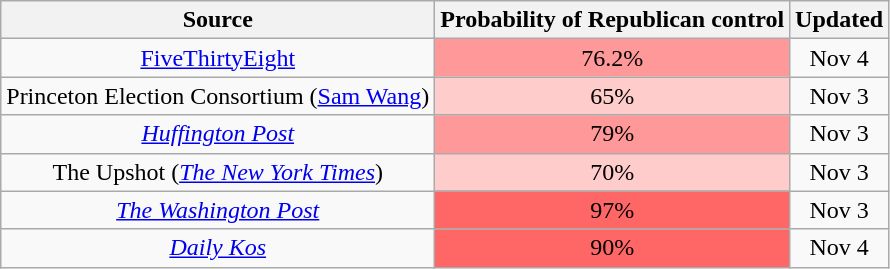<table class="wikitable sortable" style="text-align:center">
<tr style="vertical-align:bottom">
<th>Source</th>
<th>Probability of Republican control</th>
<th>Updated</th>
</tr>
<tr>
<td><a href='#'>FiveThirtyEight</a></td>
<td style="background:#f99">76.2%</td>
<td>Nov 4</td>
</tr>
<tr>
<td>Princeton Election Consortium (<a href='#'>Sam Wang</a>)</td>
<td style="background:#fcc">65%</td>
<td>Nov 3</td>
</tr>
<tr>
<td><em><a href='#'>Huffington Post</a></em></td>
<td style="background:#f99">79%</td>
<td>Nov 3</td>
</tr>
<tr>
<td>The Upshot (<em><a href='#'>The New York Times</a></em>)</td>
<td style="background:#fcc">70%</td>
<td>Nov 3</td>
</tr>
<tr>
<td><em><a href='#'>The Washington Post</a></em></td>
<td style="background:#f66">97%</td>
<td>Nov 3</td>
</tr>
<tr>
<td><em><a href='#'>Daily Kos</a></em></td>
<td style="background:#f66">90%</td>
<td>Nov 4</td>
</tr>
</table>
